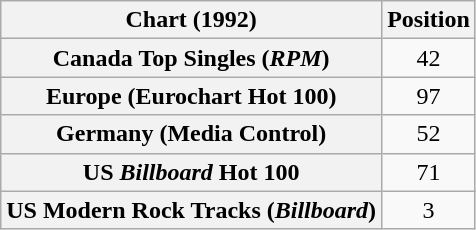<table class="wikitable sortable plainrowheaders">
<tr>
<th>Chart (1992)</th>
<th>Position</th>
</tr>
<tr>
<th scope="row">Canada Top Singles (<em>RPM</em>)</th>
<td align="center">42</td>
</tr>
<tr>
<th scope="row">Europe (Eurochart Hot 100)</th>
<td align="center">97</td>
</tr>
<tr>
<th scope="row">Germany (Media Control)</th>
<td align="center">52</td>
</tr>
<tr>
<th scope="row">US <em>Billboard</em> Hot 100</th>
<td align="center">71</td>
</tr>
<tr>
<th scope="row">US Modern Rock Tracks (<em>Billboard</em>)</th>
<td align="center">3</td>
</tr>
</table>
